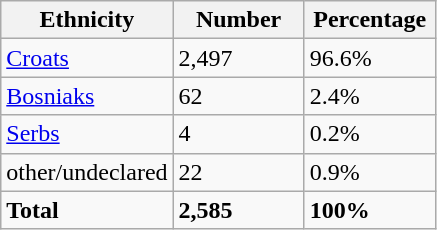<table class="wikitable">
<tr>
<th width="100px">Ethnicity</th>
<th width="80px">Number</th>
<th width="80px">Percentage</th>
</tr>
<tr>
<td><a href='#'>Croats</a></td>
<td>2,497</td>
<td>96.6%</td>
</tr>
<tr>
<td><a href='#'>Bosniaks</a></td>
<td>62</td>
<td>2.4%</td>
</tr>
<tr>
<td><a href='#'>Serbs</a></td>
<td>4</td>
<td>0.2%</td>
</tr>
<tr>
<td>other/undeclared</td>
<td>22</td>
<td>0.9%</td>
</tr>
<tr>
<td><strong>Total</strong></td>
<td><strong>2,585</strong></td>
<td><strong>100%</strong></td>
</tr>
</table>
